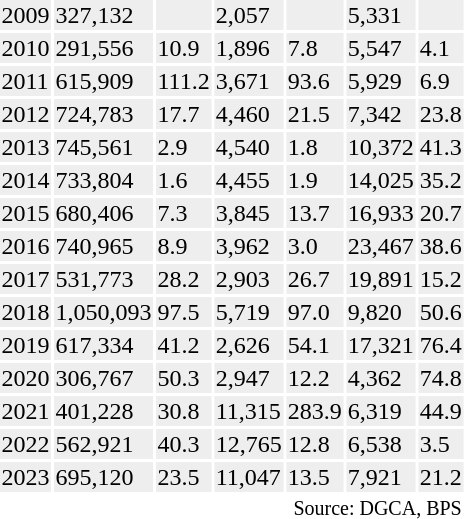<table class="toccolours sortable" style="padding:0.5em;">
<tr>
<th></th>
<th></th>
<th></th>
<th></th>
<th></th>
<th></th>
<th></th>
</tr>
<tr style="background:#eee;">
<td>2009</td>
<td>327,132</td>
<td></td>
<td>2,057</td>
<td></td>
<td>5,331</td>
<td></td>
</tr>
<tr style="background:#eee;">
<td>2010</td>
<td>291,556</td>
<td> 10.9</td>
<td>1,896</td>
<td> 7.8</td>
<td>5,547</td>
<td> 4.1</td>
</tr>
<tr style="background:#eee;">
<td>2011</td>
<td>615,909</td>
<td> 111.2</td>
<td>3,671</td>
<td> 93.6</td>
<td>5,929</td>
<td> 6.9</td>
</tr>
<tr style="background:#eee;">
<td>2012</td>
<td>724,783</td>
<td> 17.7</td>
<td>4,460</td>
<td> 21.5</td>
<td>7,342</td>
<td> 23.8</td>
</tr>
<tr style="background:#eee;">
<td>2013</td>
<td>745,561</td>
<td> 2.9</td>
<td>4,540</td>
<td> 1.8</td>
<td>10,372</td>
<td> 41.3</td>
</tr>
<tr style="background:#eee;">
<td>2014</td>
<td>733,804</td>
<td> 1.6</td>
<td>4,455</td>
<td> 1.9</td>
<td>14,025</td>
<td> 35.2</td>
</tr>
<tr style="background:#eee;">
<td>2015</td>
<td>680,406</td>
<td> 7.3</td>
<td>3,845</td>
<td> 13.7</td>
<td>16,933</td>
<td> 20.7</td>
</tr>
<tr style="background:#eee;">
<td>2016</td>
<td>740,965</td>
<td> 8.9</td>
<td>3,962</td>
<td> 3.0</td>
<td>23,467</td>
<td> 38.6</td>
</tr>
<tr style="background:#eee;">
<td>2017</td>
<td>531,773</td>
<td> 28.2</td>
<td>2,903</td>
<td> 26.7</td>
<td>19,891</td>
<td> 15.2</td>
</tr>
<tr style="background:#eee;">
<td>2018</td>
<td>1,050,093</td>
<td> 97.5</td>
<td>5,719</td>
<td> 97.0</td>
<td>9,820</td>
<td> 50.6</td>
</tr>
<tr style="background:#eee;">
<td>2019</td>
<td>617,334</td>
<td> 41.2</td>
<td>2,626</td>
<td> 54.1</td>
<td>17,321</td>
<td> 76.4</td>
</tr>
<tr style="background:#eee;">
<td>2020</td>
<td>306,767</td>
<td> 50.3</td>
<td>2,947</td>
<td> 12.2</td>
<td>4,362</td>
<td> 74.8</td>
</tr>
<tr style="background:#eee;">
<td>2021</td>
<td>401,228</td>
<td> 30.8</td>
<td>11,315</td>
<td> 283.9</td>
<td>6,319</td>
<td> 44.9</td>
</tr>
<tr style="background:#eee;">
<td>2022</td>
<td>562,921</td>
<td> 40.3</td>
<td>12,765</td>
<td> 12.8</td>
<td>6,538</td>
<td> 3.5</td>
</tr>
<tr style="background:#eee;">
<td>2023</td>
<td>695,120</td>
<td> 23.5</td>
<td>11,047</td>
<td> 13.5</td>
<td>7,921</td>
<td> 21.2</td>
</tr>
<tr>
<td colspan="7" style="text-align:right;"><sup>Source: DGCA, BPS</sup></td>
</tr>
</table>
